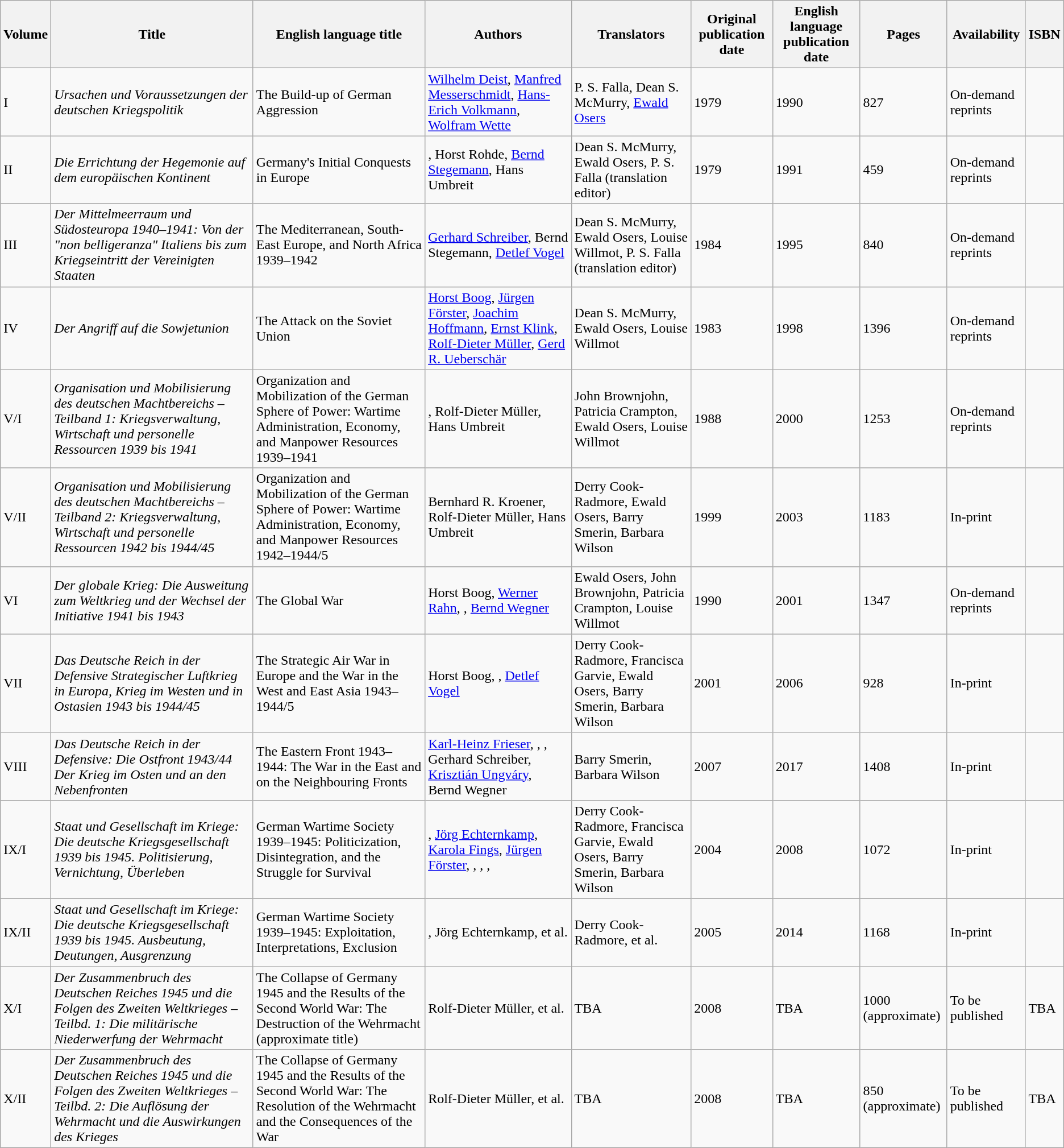<table class = "wikitable" border = "1">
<tr>
<th>Volume</th>
<th>Title</th>
<th>English language title</th>
<th>Authors</th>
<th>Translators</th>
<th>Original publication date</th>
<th>English language publication date</th>
<th>Pages</th>
<th>Availability</th>
<th>ISBN</th>
</tr>
<tr>
<td>I</td>
<td><em>Ursachen und Voraussetzungen der deutschen Kriegspolitik</em></td>
<td>The Build-up of German Aggression<br></td>
<td><a href='#'>Wilhelm Deist</a>, <a href='#'>Manfred Messerschmidt</a>, <a href='#'>Hans-Erich Volkmann</a>, <a href='#'>Wolfram Wette</a></td>
<td>P. S. Falla, Dean S. McMurry, <a href='#'>Ewald Osers</a></td>
<td>1979</td>
<td>1990</td>
<td>827</td>
<td>On-demand reprints</td>
<td></td>
</tr>
<tr>
<td>II</td>
<td><em>Die Errichtung der Hegemonie auf dem europäischen Kontinent</em></td>
<td>Germany's Initial Conquests in Europe<br></td>
<td>, Horst Rohde, <a href='#'>Bernd Stegemann</a>, Hans Umbreit</td>
<td>Dean S. McMurry, Ewald Osers, P. S. Falla (translation editor)</td>
<td>1979</td>
<td>1991</td>
<td>459</td>
<td>On-demand reprints</td>
<td></td>
</tr>
<tr>
<td>III</td>
<td><em>Der Mittelmeerraum und Südosteuropa 1940–1941: Von der "non belligeranza" Italiens bis zum Kriegseintritt der Vereinigten Staaten</em></td>
<td>The Mediterranean, South-East Europe, and North Africa 1939–1942<br></td>
<td><a href='#'>Gerhard Schreiber</a>, Bernd Stegemann, <a href='#'>Detlef Vogel</a></td>
<td>Dean S. McMurry, Ewald Osers, Louise Willmot, P. S. Falla (translation editor)</td>
<td>1984</td>
<td>1995</td>
<td>840</td>
<td>On-demand reprints</td>
<td></td>
</tr>
<tr>
<td>IV</td>
<td><em>Der Angriff auf die Sowjetunion</em></td>
<td>The Attack on the Soviet Union<br></td>
<td><a href='#'>Horst Boog</a>, <a href='#'>Jürgen Förster</a>, <a href='#'>Joachim Hoffmann</a>, <a href='#'>Ernst Klink</a>, <a href='#'>Rolf-Dieter Müller</a>, <a href='#'>Gerd R. Ueberschär</a></td>
<td>Dean S. McMurry, Ewald Osers, Louise Willmot</td>
<td>1983</td>
<td>1998</td>
<td>1396</td>
<td>On-demand reprints</td>
<td></td>
</tr>
<tr>
<td>V/I</td>
<td><em>Organisation und Mobilisierung des deutschen Machtbereichs – Teilband 1: Kriegsverwaltung, Wirtschaft und personelle Ressourcen 1939 bis 1941</em></td>
<td>Organization and Mobilization of the German Sphere of Power: Wartime Administration, Economy, and Manpower Resources 1939–1941<br></td>
<td>, Rolf-Dieter Müller, Hans Umbreit</td>
<td>John Brownjohn, Patricia Crampton, Ewald Osers, Louise Willmot</td>
<td>1988</td>
<td>2000</td>
<td>1253</td>
<td>On-demand reprints</td>
<td></td>
</tr>
<tr>
<td>V/II</td>
<td><em>Organisation und Mobilisierung des deutschen Machtbereichs – Teilband 2: Kriegsverwaltung, Wirtschaft und personelle Ressourcen 1942 bis 1944/45</em></td>
<td>Organization and Mobilization of the German Sphere of Power: Wartime Administration, Economy, and Manpower Resources 1942–1944/5<br></td>
<td>Bernhard R. Kroener, Rolf-Dieter Müller, Hans Umbreit</td>
<td>Derry Cook-Radmore, Ewald Osers, Barry Smerin, Barbara Wilson</td>
<td>1999</td>
<td>2003</td>
<td>1183</td>
<td>In-print</td>
<td></td>
</tr>
<tr>
<td>VI</td>
<td><em>Der globale Krieg: Die Ausweitung zum Weltkrieg und der Wechsel der Initiative 1941 bis 1943</em></td>
<td>The Global War<br></td>
<td>Horst Boog, <a href='#'>Werner Rahn</a>, , <a href='#'>Bernd Wegner</a></td>
<td>Ewald Osers, John Brownjohn, Patricia Crampton, Louise Willmot</td>
<td>1990</td>
<td>2001</td>
<td>1347</td>
<td>On-demand reprints</td>
<td></td>
</tr>
<tr>
<td>VII</td>
<td><em>Das Deutsche Reich in der Defensive Strategischer Luftkrieg in Europa, Krieg im Westen und in Ostasien 1943 bis 1944/45</em></td>
<td>The Strategic Air War in Europe and the War in the West and East Asia 1943–1944/5<br></td>
<td>Horst Boog, , <a href='#'>Detlef Vogel</a></td>
<td>Derry Cook-Radmore, Francisca Garvie, Ewald Osers, Barry Smerin, Barbara Wilson</td>
<td>2001</td>
<td>2006</td>
<td>928</td>
<td>In-print</td>
<td></td>
</tr>
<tr>
<td>VIII</td>
<td><em>Das Deutsche Reich in der Defensive: Die Ostfront 1943/44 Der Krieg im Osten und an den Nebenfronten</em></td>
<td>The Eastern Front 1943–1944: The War in the East and on the Neighbouring Fronts<br></td>
<td><a href='#'>Karl-Heinz Frieser</a>, , , Gerhard Schreiber, <a href='#'>Krisztián Ungváry</a>, Bernd Wegner</td>
<td>Barry Smerin, Barbara Wilson</td>
<td>2007</td>
<td>2017</td>
<td>1408</td>
<td>In-print</td>
<td></td>
</tr>
<tr>
<td>IX/I</td>
<td><em>Staat und Gesellschaft im Kriege: Die deutsche Kriegsgesellschaft 1939 bis 1945. Politisierung, Vernichtung, Überleben</em></td>
<td>German Wartime Society 1939–1945: Politicization, Disintegration, and the Struggle for Survival<br></td>
<td>, <a href='#'>Jörg Echternkamp</a>, <a href='#'>Karola Fings</a>, <a href='#'>Jürgen Förster</a>, , , , </td>
<td>Derry Cook-Radmore, Francisca Garvie, Ewald Osers, Barry Smerin, Barbara Wilson</td>
<td>2004</td>
<td>2008</td>
<td>1072</td>
<td>In-print</td>
<td></td>
</tr>
<tr>
<td>IX/II</td>
<td><em>Staat und Gesellschaft im Kriege: Die deutsche Kriegsgesellschaft 1939 bis 1945. Ausbeutung, Deutungen, Ausgrenzung</em></td>
<td>German Wartime Society 1939–1945: Exploitation, Interpretations, Exclusion<br></td>
<td>, Jörg Echternkamp, et al.</td>
<td>Derry Cook-Radmore, et al.</td>
<td>2005</td>
<td>2014</td>
<td>1168</td>
<td>In-print</td>
<td></td>
</tr>
<tr>
<td>X/I</td>
<td><em>Der Zusammenbruch des Deutschen Reiches 1945 und die Folgen des Zweiten Weltkrieges – Teilbd. 1: Die militärische Niederwerfung der Wehrmacht</em></td>
<td>The Collapse of Germany 1945 and the Results of the Second World War: The Destruction of the Wehrmacht (approximate title)<br></td>
<td>Rolf-Dieter Müller, et al.</td>
<td>TBA</td>
<td>2008</td>
<td>TBA</td>
<td>1000 (approximate)</td>
<td>To be published</td>
<td>TBA</td>
</tr>
<tr>
<td>X/II</td>
<td><em>Der Zusammenbruch des Deutschen Reiches 1945 und die Folgen des Zweiten Weltkrieges – Teilbd. 2: Die Auflösung der Wehrmacht und die Auswirkungen des Krieges</em></td>
<td>The Collapse of Germany 1945 and the Results of the Second World War: The Resolution of the Wehrmacht and the Consequences of the War<br></td>
<td>Rolf-Dieter Müller, et al.</td>
<td>TBA</td>
<td>2008</td>
<td>TBA</td>
<td>850 (approximate)</td>
<td>To be published</td>
<td>TBA</td>
</tr>
</table>
